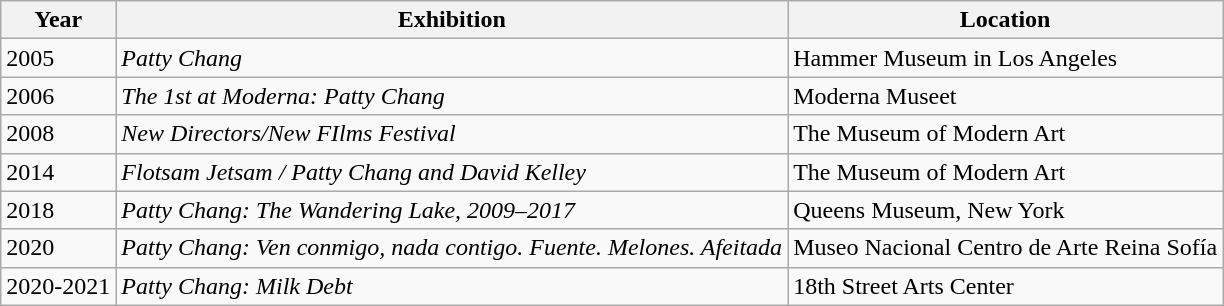<table class="wikitable">
<tr>
<th>Year</th>
<th>Exhibition</th>
<th>Location</th>
</tr>
<tr>
<td>2005</td>
<td><em>Patty Chang</em></td>
<td>Hammer Museum in Los Angeles</td>
</tr>
<tr>
<td>2006</td>
<td><em>The 1st at Moderna: Patty Chang</em></td>
<td>Moderna Museet</td>
</tr>
<tr>
<td>2008</td>
<td><em>New Directors/New FIlms Festival</em></td>
<td>The Museum of Modern Art</td>
</tr>
<tr>
<td>2014</td>
<td><em>Flotsam Jetsam / Patty Chang and David Kelley</em></td>
<td>The Museum of Modern Art</td>
</tr>
<tr>
<td>2018</td>
<td><em>Patty Chang: The Wandering Lake, 2009–2017</em></td>
<td>Queens Museum, New York</td>
</tr>
<tr>
<td>2020</td>
<td><em>Patty Chang: Ven conmigo, nada contigo. Fuente. Melones. Afeitada</em></td>
<td>Museo Nacional Centro de Arte Reina Sofía</td>
</tr>
<tr>
<td>2020-2021</td>
<td><em>Patty Chang: Milk Debt</em></td>
<td>18th Street Arts Center</td>
</tr>
</table>
